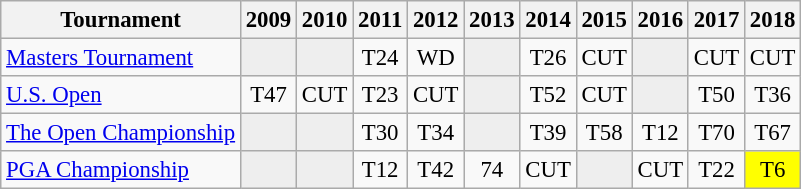<table class="wikitable" style="font-size:95%;text-align:center;">
<tr>
<th>Tournament</th>
<th>2009</th>
<th>2010</th>
<th>2011</th>
<th>2012</th>
<th>2013</th>
<th>2014</th>
<th>2015</th>
<th>2016</th>
<th>2017</th>
<th>2018</th>
</tr>
<tr>
<td align=left><a href='#'>Masters Tournament</a></td>
<td style="background:#eeeeee;"></td>
<td style="background:#eeeeee;"></td>
<td>T24</td>
<td>WD</td>
<td style="background:#eeeeee;"></td>
<td>T26</td>
<td>CUT</td>
<td style="background:#eeeeee;"></td>
<td>CUT</td>
<td>CUT</td>
</tr>
<tr>
<td align=left><a href='#'>U.S. Open</a></td>
<td>T47</td>
<td>CUT</td>
<td>T23</td>
<td>CUT</td>
<td style="background:#eeeeee;"></td>
<td>T52</td>
<td>CUT</td>
<td style="background:#eeeeee;"></td>
<td>T50</td>
<td>T36</td>
</tr>
<tr>
<td align=left><a href='#'>The Open Championship</a></td>
<td style="background:#eeeeee;"></td>
<td style="background:#eeeeee;"></td>
<td>T30</td>
<td>T34</td>
<td style="background:#eeeeee;"></td>
<td>T39</td>
<td>T58</td>
<td>T12</td>
<td>T70</td>
<td>T67</td>
</tr>
<tr>
<td align=left><a href='#'>PGA Championship</a></td>
<td style="background:#eeeeee;"></td>
<td style="background:#eeeeee;"></td>
<td>T12</td>
<td>T42</td>
<td>74</td>
<td>CUT</td>
<td style="background:#eeeeee;"></td>
<td>CUT</td>
<td>T22</td>
<td style="background:yellow;">T6</td>
</tr>
</table>
